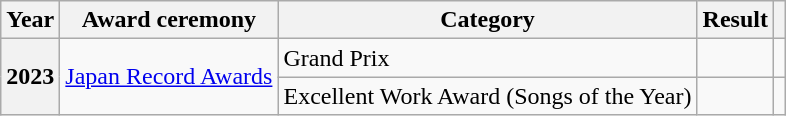<table class="wikitable sortable plainrowheaders">
<tr>
<th scope="col">Year</th>
<th scope="col">Award ceremony</th>
<th scope="col">Category</th>
<th scope="col">Result</th>
<th scope="col" class="unsortable"></th>
</tr>
<tr>
<th scope="row" rowspan="2">2023</th>
<td rowspan="2"><a href='#'>Japan Record Awards</a></td>
<td>Grand Prix</td>
<td></td>
<td style="text-align:center;"></td>
</tr>
<tr>
<td>Excellent Work Award (Songs of the Year)</td>
<td></td>
<td style="text-align:center;"></td>
</tr>
</table>
